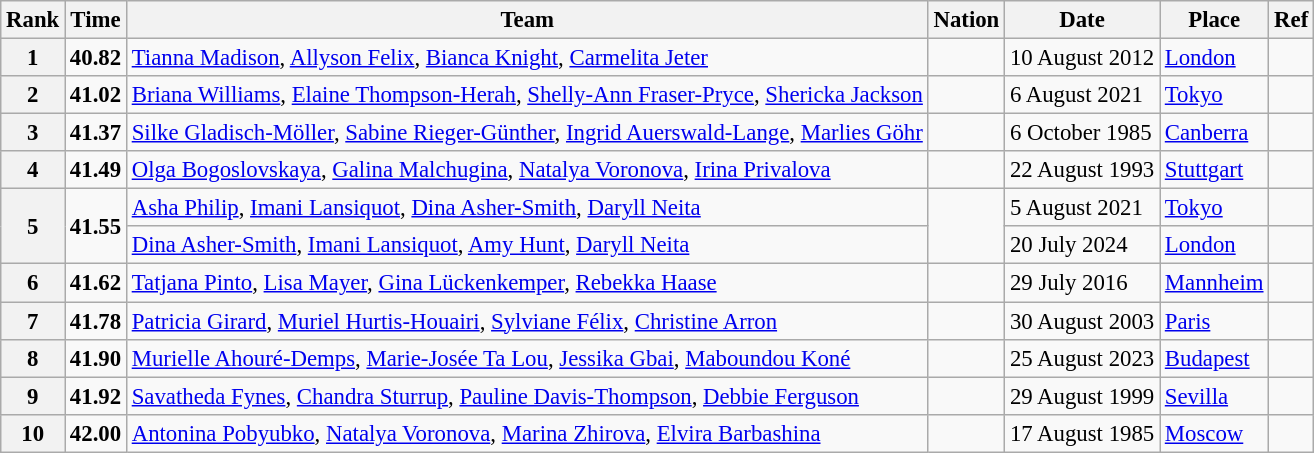<table class="wikitable" style="text-align:left; font-size:95%;">
<tr>
<th>Rank</th>
<th>Time</th>
<th>Team</th>
<th>Nation</th>
<th>Date</th>
<th>Place</th>
<th>Ref</th>
</tr>
<tr>
<th>1</th>
<td><strong>40.82</strong></td>
<td><a href='#'>Tianna Madison</a>, <a href='#'>Allyson Felix</a>, <a href='#'>Bianca Knight</a>, <a href='#'>Carmelita Jeter</a></td>
<td></td>
<td>10 August 2012</td>
<td><a href='#'>London</a></td>
<td></td>
</tr>
<tr>
<th>2</th>
<td><strong>41.02</strong></td>
<td><a href='#'>Briana Williams</a>, <a href='#'>Elaine Thompson-Herah</a>, <a href='#'>Shelly-Ann Fraser-Pryce</a>, <a href='#'>Shericka Jackson</a></td>
<td></td>
<td>6 August 2021</td>
<td><a href='#'>Tokyo</a></td>
<td></td>
</tr>
<tr>
<th>3</th>
<td><strong>41.37</strong></td>
<td><a href='#'>Silke Gladisch-Möller</a>, <a href='#'>Sabine Rieger-Günther</a>, <a href='#'>Ingrid Auerswald-Lange</a>, <a href='#'>Marlies Göhr</a></td>
<td></td>
<td>6 October 1985</td>
<td><a href='#'>Canberra</a></td>
<td></td>
</tr>
<tr>
<th>4</th>
<td><strong>41.49</strong></td>
<td><a href='#'>Olga Bogoslovskaya</a>, <a href='#'>Galina Malchugina</a>, <a href='#'>Natalya Voronova</a>, <a href='#'>Irina Privalova</a></td>
<td></td>
<td>22 August 1993</td>
<td><a href='#'>Stuttgart</a></td>
<td></td>
</tr>
<tr>
<th rowspan=2>5</th>
<td rowspan=2><strong>41.55</strong></td>
<td><a href='#'>Asha Philip</a>, <a href='#'>Imani Lansiquot</a>, <a href='#'>Dina Asher-Smith</a>, <a href='#'>Daryll Neita</a></td>
<td rowspan="2"></td>
<td>5 August 2021</td>
<td><a href='#'>Tokyo</a></td>
<td></td>
</tr>
<tr>
<td><a href='#'>Dina Asher-Smith</a>, <a href='#'>Imani Lansiquot</a>, <a href='#'>Amy Hunt</a>, <a href='#'>Daryll Neita</a></td>
<td>20 July 2024</td>
<td><a href='#'>London</a></td>
<td></td>
</tr>
<tr>
<th>6</th>
<td><strong>41.62</strong></td>
<td><a href='#'>Tatjana Pinto</a>, <a href='#'>Lisa Mayer</a>, <a href='#'>Gina Lückenkemper</a>, <a href='#'>Rebekka Haase</a></td>
<td></td>
<td>29 July 2016</td>
<td><a href='#'>Mannheim</a></td>
<td></td>
</tr>
<tr>
<th>7</th>
<td><strong>41.78</strong></td>
<td><a href='#'>Patricia Girard</a>, <a href='#'>Muriel Hurtis-Houairi</a>, <a href='#'>Sylviane Félix</a>, <a href='#'>Christine Arron</a></td>
<td></td>
<td>30 August 2003</td>
<td><a href='#'>Paris</a></td>
<td></td>
</tr>
<tr>
<th>8</th>
<td><strong>41.90</strong></td>
<td><a href='#'>Murielle Ahouré-Demps</a>, <a href='#'>Marie-Josée Ta Lou</a>, <a href='#'>Jessika Gbai</a>, <a href='#'>Maboundou Koné</a></td>
<td></td>
<td>25 August 2023</td>
<td><a href='#'>Budapest</a></td>
<td></td>
</tr>
<tr>
<th>9</th>
<td><strong>41.92</strong></td>
<td><a href='#'>Savatheda Fynes</a>, <a href='#'>Chandra Sturrup</a>, <a href='#'>Pauline Davis-Thompson</a>, <a href='#'>Debbie Ferguson</a></td>
<td></td>
<td>29 August 1999</td>
<td><a href='#'>Sevilla</a></td>
<td></td>
</tr>
<tr>
<th>10</th>
<td><strong>42.00</strong></td>
<td><a href='#'>Antonina Pobyubko</a>, <a href='#'>Natalya Voronova</a>, <a href='#'>Marina Zhirova</a>, <a href='#'>Elvira Barbashina</a></td>
<td></td>
<td>17 August 1985</td>
<td><a href='#'>Moscow</a></td>
<td></td>
</tr>
</table>
